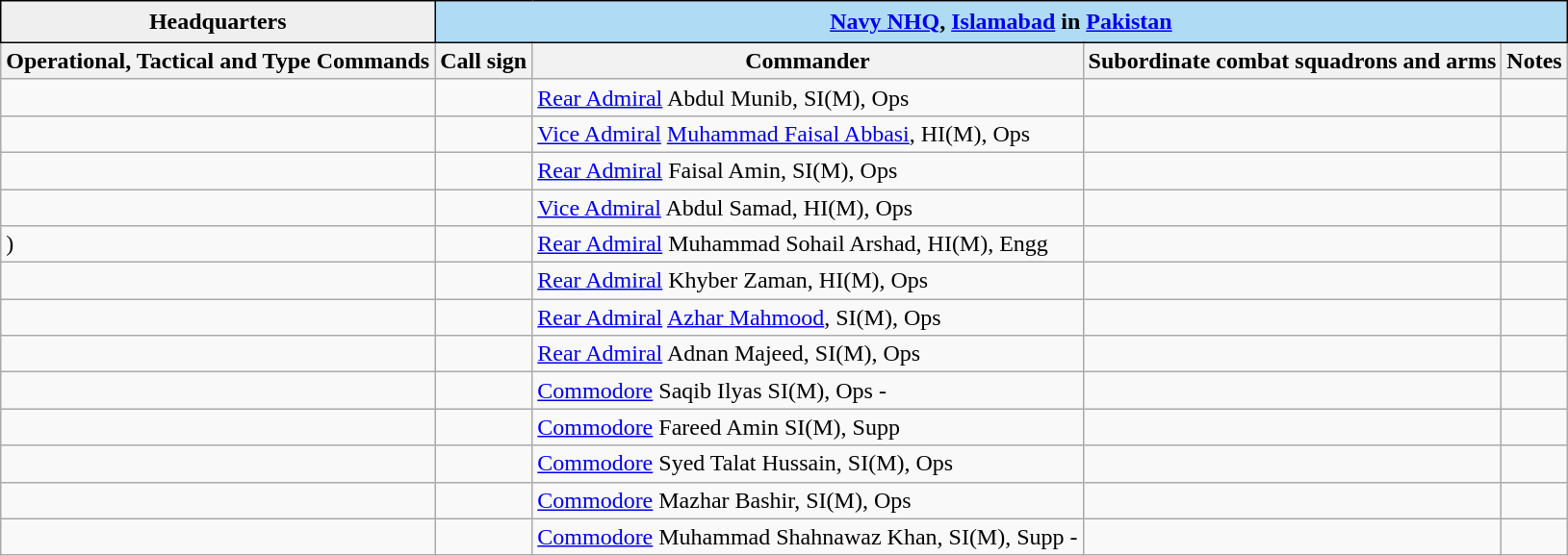<table class="wikitable">
<tr>
<th style="border: 1px solid black; padding: 5px; background: #efefef;">Headquarters</th>
<th colspan="4" style="border: 1px solid black; padding: 5px; background: #AFDBF5;"> <a href='#'>Navy NHQ</a>, <a href='#'>Islamabad</a> in <a href='#'>Pakistan</a></th>
</tr>
<tr>
<th>Operational, Tactical and Type Commands</th>
<th>Call sign</th>
<th>Commander</th>
<th>Subordinate combat squadrons and arms</th>
<th>Notes</th>
</tr>
<tr>
<td></td>
<td></td>
<td><a href='#'>Rear Admiral</a> Abdul Munib, SI(M), Ops</td>
<td></td>
<td></td>
</tr>
<tr>
<td></td>
<td></td>
<td><a href='#'>Vice Admiral</a> <a href='#'>Muhammad Faisal Abbasi</a>, HI(M), Ops</td>
<td><br></td>
<td></td>
</tr>
<tr>
<td></td>
<td></td>
<td><a href='#'>Rear Admiral</a> Faisal Amin, SI(M), Ops</td>
<td><br></td>
<td></td>
</tr>
<tr>
<td></td>
<td></td>
<td><a href='#'>Vice Admiral</a> Abdul Samad, HI(M), Ops</td>
<td><br></td>
<td></td>
</tr>
<tr>
<td>)</td>
<td></td>
<td><a href='#'>Rear Admiral</a> Muhammad Sohail Arshad, HI(M), Engg</td>
<td><br></td>
<td></td>
</tr>
<tr>
<td></td>
<td></td>
<td><a href='#'>Rear Admiral</a> Khyber Zaman, HI(M), Ops</td>
<td></td>
<td></td>
</tr>
<tr>
<td></td>
<td></td>
<td><a href='#'>Rear Admiral</a> <a href='#'>Azhar Mahmood</a>, SI(M), Ops</td>
<td></td>
<td></td>
</tr>
<tr>
<td></td>
<td></td>
<td><a href='#'>Rear Admiral</a> Adnan Majeed, SI(M), Ops</td>
<td></td>
<td><br></td>
</tr>
<tr>
<td></td>
<td></td>
<td><a href='#'>Commodore</a> Saqib Ilyas SI(M), Ops -</td>
<td></td>
<td></td>
</tr>
<tr>
<td></td>
<td></td>
<td><a href='#'>Commodore</a> Fareed Amin SI(M), Supp</td>
<td></td>
<td></td>
</tr>
<tr>
<td></td>
<td></td>
<td><a href='#'>Commodore</a>  Syed Talat Hussain, SI(M), Ops</td>
<td></td>
<td></td>
</tr>
<tr>
<td></td>
<td></td>
<td><a href='#'>Commodore</a> Mazhar Bashir, SI(M), Ops</td>
<td></td>
<td></td>
</tr>
<tr>
<td></td>
<td></td>
<td><a href='#'>Commodore</a> Muhammad Shahnawaz Khan, SI(M), Supp -</td>
<td></td>
<td></td>
</tr>
</table>
